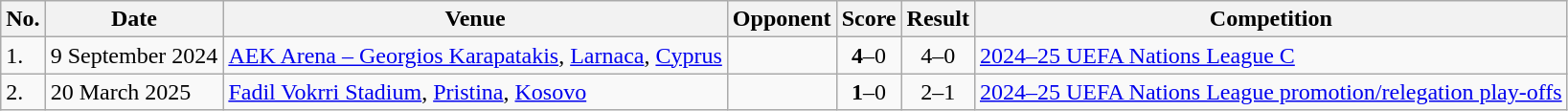<table class="wikitable">
<tr>
<th>No.</th>
<th>Date</th>
<th>Venue</th>
<th>Opponent</th>
<th>Score</th>
<th>Result</th>
<th>Competition</th>
</tr>
<tr>
<td>1.</td>
<td>9 September 2024</td>
<td><a href='#'>AEK Arena – Georgios Karapatakis</a>, <a href='#'>Larnaca</a>, <a href='#'>Cyprus</a></td>
<td></td>
<td align=center><strong>4</strong>–0</td>
<td align=center>4–0</td>
<td><a href='#'>2024–25 UEFA Nations League C</a></td>
</tr>
<tr>
<td>2.</td>
<td>20 March 2025</td>
<td><a href='#'>Fadil Vokrri Stadium</a>, <a href='#'>Pristina</a>, <a href='#'>Kosovo</a></td>
<td></td>
<td align=center><strong>1</strong>–0</td>
<td align=center>2–1</td>
<td><a href='#'>2024–25 UEFA Nations League promotion/relegation play-offs</a></td>
</tr>
</table>
